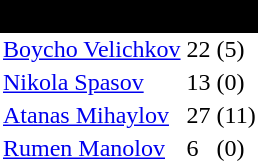<table class="toccolours" border="0" cellpadding="2" cellspacing="0" align="left" style="margin:0.5em;">
<tr>
<th colspan="4" align="center" bgcolor="#000000"><span>Forwards</span></th>
</tr>
<tr>
<td> <a href='#'>Boycho Velichkov</a></td>
<td>22</td>
<td>(5)</td>
</tr>
<tr>
<td> <a href='#'>Nikola Spasov</a></td>
<td>13</td>
<td>(0)</td>
</tr>
<tr>
<td> <a href='#'>Atanas Mihaylov</a></td>
<td>27</td>
<td>(11)</td>
</tr>
<tr>
<td> <a href='#'>Rumen Manolov</a></td>
<td>6</td>
<td>(0)</td>
</tr>
<tr>
</tr>
</table>
